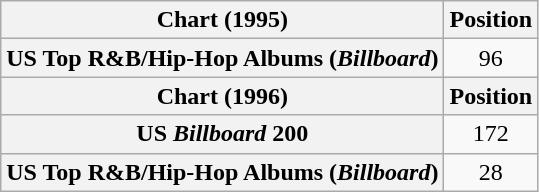<table class="wikitable plainrowheaders" style="text-align:center">
<tr>
<th scope="col">Chart (1995)</th>
<th scope="col">Position</th>
</tr>
<tr>
<th scope="row">US Top R&B/Hip-Hop Albums (<em>Billboard</em>)</th>
<td>96</td>
</tr>
<tr>
<th scope="col">Chart (1996)</th>
<th scope="col">Position</th>
</tr>
<tr>
<th scope="row">US <em>Billboard</em> 200</th>
<td>172</td>
</tr>
<tr>
<th scope="row">US Top R&B/Hip-Hop Albums (<em>Billboard</em>)</th>
<td>28</td>
</tr>
</table>
